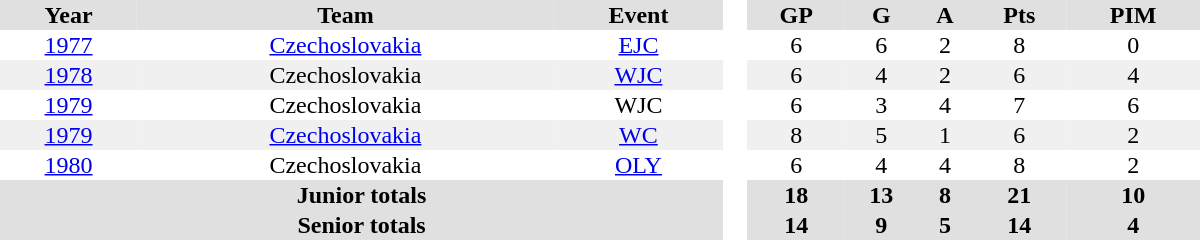<table border="0" cellpadding="1" cellspacing="0" style="text-align:center; width:50em">
<tr ALIGN="center" bgcolor="#e0e0e0">
<th>Year</th>
<th>Team</th>
<th>Event</th>
<th rowspan="99" bgcolor="#ffffff"> </th>
<th>GP</th>
<th>G</th>
<th>A</th>
<th>Pts</th>
<th>PIM</th>
</tr>
<tr>
<td><a href='#'>1977</a></td>
<td><a href='#'>Czechoslovakia</a></td>
<td><a href='#'>EJC</a></td>
<td>6</td>
<td>6</td>
<td>2</td>
<td>8</td>
<td>0</td>
</tr>
<tr bgcolor="#f0f0f0">
<td><a href='#'>1978</a></td>
<td>Czechoslovakia</td>
<td><a href='#'>WJC</a></td>
<td>6</td>
<td>4</td>
<td>2</td>
<td>6</td>
<td>4</td>
</tr>
<tr>
<td><a href='#'>1979</a></td>
<td>Czechoslovakia</td>
<td>WJC</td>
<td>6</td>
<td>3</td>
<td>4</td>
<td>7</td>
<td>6</td>
</tr>
<tr bgcolor="#f0f0f0">
<td><a href='#'>1979</a></td>
<td><a href='#'>Czechoslovakia</a></td>
<td><a href='#'>WC</a></td>
<td>8</td>
<td>5</td>
<td>1</td>
<td>6</td>
<td>2</td>
</tr>
<tr>
<td><a href='#'>1980</a></td>
<td>Czechoslovakia</td>
<td><a href='#'>OLY</a></td>
<td>6</td>
<td>4</td>
<td>4</td>
<td>8</td>
<td>2</td>
</tr>
<tr bgcolor="#e0e0e0">
<th colspan=3>Junior totals</th>
<th>18</th>
<th>13</th>
<th>8</th>
<th>21</th>
<th>10</th>
</tr>
<tr bgcolor="#e0e0e0">
<th colspan=3>Senior totals</th>
<th>14</th>
<th>9</th>
<th>5</th>
<th>14</th>
<th>4</th>
</tr>
</table>
